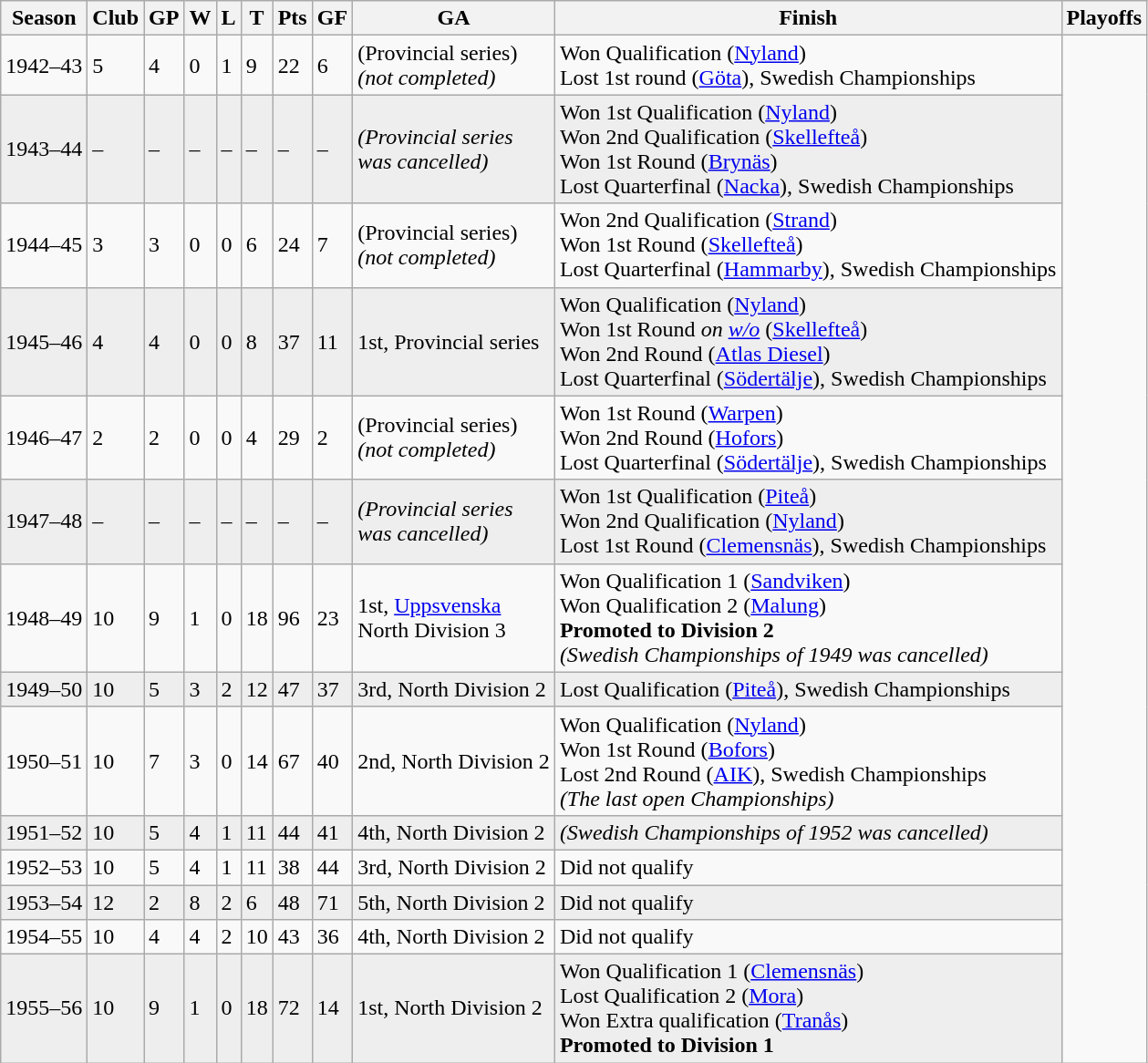<table class="wikitable">
<tr>
<th>Season</th>
<th>Club</th>
<th>GP</th>
<th>W</th>
<th>L</th>
<th>T</th>
<th>Pts</th>
<th>GF</th>
<th>GA</th>
<th>Finish</th>
<th>Playoffs</th>
</tr>
<tr>
<td>1942–43</td>
<td>5</td>
<td>4</td>
<td>0</td>
<td>1</td>
<td>9</td>
<td>22</td>
<td>6</td>
<td>(Provincial series) <br> <em>(not completed)</em></td>
<td>Won Qualification (<a href='#'>Nyland</a>) <br> Lost 1st round (<a href='#'>Göta</a>), Swedish Championships</td>
</tr>
<tr bgcolor="#eeeeee">
<td>1943–44</td>
<td>–</td>
<td>–</td>
<td>–</td>
<td>–</td>
<td>–</td>
<td>–</td>
<td>–</td>
<td><em>(Provincial series <br> was cancelled)</em></td>
<td>Won 1st Qualification (<a href='#'>Nyland</a>) <br> Won 2nd Qualification (<a href='#'>Skellefteå</a>) <br> Won 1st Round (<a href='#'>Brynäs</a>) <br> Lost Quarterfinal (<a href='#'>Nacka</a>), Swedish Championships</td>
</tr>
<tr>
<td>1944–45</td>
<td>3</td>
<td>3</td>
<td>0</td>
<td>0</td>
<td>6</td>
<td>24</td>
<td>7</td>
<td>(Provincial series) <br> <em>(not completed)</em></td>
<td>Won 2nd Qualification (<a href='#'>Strand</a>) <br> Won 1st Round (<a href='#'>Skellefteå</a>) <br> Lost Quarterfinal (<a href='#'>Hammarby</a>), Swedish Championships</td>
</tr>
<tr bgcolor="#eeeeee">
<td>1945–46</td>
<td>4</td>
<td>4</td>
<td>0</td>
<td>0</td>
<td>8</td>
<td>37</td>
<td>11</td>
<td>1st, Provincial series</td>
<td>Won Qualification (<a href='#'>Nyland</a>) <br> Won 1st Round <em>on <a href='#'>w/o</a></em> (<a href='#'>Skellefteå</a>) <br> Won 2nd Round (<a href='#'>Atlas Diesel</a>) <br> Lost Quarterfinal (<a href='#'>Södertälje</a>), Swedish Championships</td>
</tr>
<tr>
<td>1946–47</td>
<td>2</td>
<td>2</td>
<td>0</td>
<td>0</td>
<td>4</td>
<td>29</td>
<td>2</td>
<td>(Provincial series) <br> <em>(not completed)</em></td>
<td>Won 1st Round (<a href='#'>Warpen</a>) <br> Won 2nd Round (<a href='#'>Hofors</a>) <br> Lost Quarterfinal (<a href='#'>Södertälje</a>), Swedish Championships</td>
</tr>
<tr bgcolor="#eeeeee">
<td>1947–48</td>
<td>–</td>
<td>–</td>
<td>–</td>
<td>–</td>
<td>–</td>
<td>–</td>
<td>–</td>
<td><em>(Provincial series <br> was cancelled)</em></td>
<td>Won 1st Qualification (<a href='#'>Piteå</a>) <br> Won 2nd Qualification (<a href='#'>Nyland</a>) <br> Lost 1st Round (<a href='#'>Clemensnäs</a>), Swedish Championships</td>
</tr>
<tr>
<td>1948–49</td>
<td>10</td>
<td>9</td>
<td>1</td>
<td>0</td>
<td>18</td>
<td>96</td>
<td>23</td>
<td>1st, <a href='#'>Uppsvenska</a> <br> North Division 3</td>
<td>Won Qualification 1 (<a href='#'>Sandviken</a>)<br> Won Qualification 2 (<a href='#'>Malung</a>) <br> <strong>Promoted to Division 2</strong> <br> <em>(Swedish Championships of 1949 was cancelled)</em></td>
</tr>
<tr bgcolor="#eeeeee">
<td>1949–50</td>
<td>10</td>
<td>5</td>
<td>3</td>
<td>2</td>
<td>12</td>
<td>47</td>
<td>37</td>
<td>3rd, North Division 2</td>
<td>Lost Qualification (<a href='#'>Piteå</a>), Swedish Championships</td>
</tr>
<tr>
<td>1950–51</td>
<td>10</td>
<td>7</td>
<td>3</td>
<td>0</td>
<td>14</td>
<td>67</td>
<td>40</td>
<td>2nd, North Division 2</td>
<td>Won Qualification (<a href='#'>Nyland</a>) <br> Won 1st Round (<a href='#'>Bofors</a>) <br> Lost 2nd Round (<a href='#'>AIK</a>), Swedish Championships <br> <em>(The last open Championships)</em></td>
</tr>
<tr bgcolor="#eeeeee">
<td>1951–52</td>
<td>10</td>
<td>5</td>
<td>4</td>
<td>1</td>
<td>11</td>
<td>44</td>
<td>41</td>
<td>4th, North Division 2</td>
<td><em>(Swedish Championships of 1952 was cancelled)</em></td>
</tr>
<tr>
<td>1952–53</td>
<td>10</td>
<td>5</td>
<td>4</td>
<td>1</td>
<td>11</td>
<td>38</td>
<td>44</td>
<td>3rd, North Division 2</td>
<td>Did not qualify</td>
</tr>
<tr bgcolor="#eeeeee">
<td>1953–54</td>
<td>12</td>
<td>2</td>
<td>8</td>
<td>2</td>
<td>6</td>
<td>48</td>
<td>71</td>
<td>5th, North Division 2</td>
<td>Did not qualify</td>
</tr>
<tr>
<td>1954–55</td>
<td>10</td>
<td>4</td>
<td>4</td>
<td>2</td>
<td>10</td>
<td>43</td>
<td>36</td>
<td>4th, North Division 2</td>
<td>Did not qualify</td>
</tr>
<tr bgcolor="#eeeeee">
<td>1955–56</td>
<td>10</td>
<td>9</td>
<td>1</td>
<td>0</td>
<td>18</td>
<td>72</td>
<td>14</td>
<td>1st, North Division 2</td>
<td>Won Qualification 1 (<a href='#'>Clemensnäs</a>) <br> Lost Qualification 2 (<a href='#'>Mora</a>) <br> Won Extra qualification (<a href='#'>Tranås</a>)<br> <strong>Promoted to Division 1</strong></td>
</tr>
</table>
